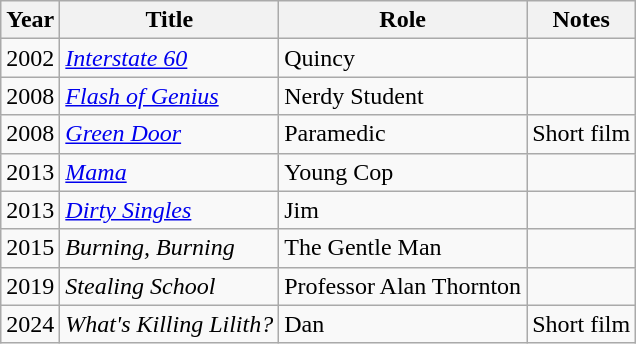<table class="wikitable sortable">
<tr>
<th>Year</th>
<th>Title</th>
<th>Role</th>
<th class="unsortable">Notes</th>
</tr>
<tr>
<td>2002</td>
<td><em><a href='#'>Interstate 60</a></em></td>
<td>Quincy</td>
<td></td>
</tr>
<tr>
<td>2008</td>
<td><a href='#'><em>Flash of Genius</em></a></td>
<td>Nerdy Student</td>
<td></td>
</tr>
<tr>
<td>2008</td>
<td><em><a href='#'>Green Door</a></em></td>
<td>Paramedic</td>
<td>Short film</td>
</tr>
<tr>
<td>2013</td>
<td><a href='#'><em>Mama</em></a></td>
<td>Young Cop</td>
<td></td>
</tr>
<tr>
<td>2013</td>
<td><em><a href='#'>Dirty Singles</a></em></td>
<td>Jim</td>
<td></td>
</tr>
<tr>
<td>2015</td>
<td><em>Burning, Burning</em></td>
<td>The Gentle Man</td>
<td></td>
</tr>
<tr>
<td>2019</td>
<td><em>Stealing School</em></td>
<td>Professor Alan Thornton</td>
<td></td>
</tr>
<tr>
<td>2024</td>
<td><em>What's Killing Lilith?</em></td>
<td>Dan</td>
<td>Short film</td>
</tr>
</table>
